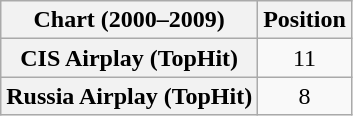<table class="wikitable plainrowheaders" style="text-align:center">
<tr>
<th scope="col">Chart (2000–2009)</th>
<th scope="col">Position</th>
</tr>
<tr>
<th scope="row">CIS Airplay (TopHit)</th>
<td>11</td>
</tr>
<tr>
<th scope="row">Russia Airplay (TopHit)</th>
<td>8</td>
</tr>
</table>
